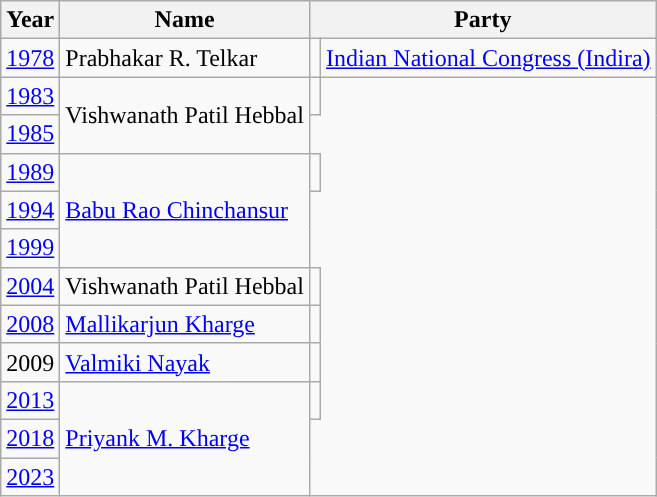<table class="wikitable sortable">
<tr>
<th>Year</th>
<th>Name</th>
<th colspan="2">Party</th>
</tr>
<tr>
<td><a href='#'>1978</a></td>
<td>Prabhakar R. Telkar</td>
<td style="background-color: "></td>
<td><a href='#'>Indian National Congress (Indira)</a></td>
</tr>
<tr>
<td><a href='#'>1983</a></td>
<td rowspan=2>Vishwanath Patil Hebbal</td>
<td></td>
</tr>
<tr>
<td><a href='#'>1985</a></td>
</tr>
<tr>
<td><a href='#'>1989</a></td>
<td rowspan=3><a href='#'>Babu Rao Chinchansur</a></td>
<td></td>
</tr>
<tr>
<td><a href='#'>1994</a></td>
</tr>
<tr>
<td><a href='#'>1999</a></td>
</tr>
<tr>
<td><a href='#'>2004</a></td>
<td>Vishwanath Patil Hebbal</td>
<td></td>
</tr>
<tr>
<td><a href='#'>2008</a></td>
<td><a href='#'>Mallikarjun Kharge</a></td>
<td></td>
</tr>
<tr>
<td>2009</td>
<td><a href='#'>Valmiki Nayak</a></td>
<td></td>
</tr>
<tr>
<td><a href='#'>2013</a></td>
<td rowspan=3><a href='#'>Priyank M. Kharge</a></td>
<td></td>
</tr>
<tr>
<td><a href='#'>2018</a></td>
</tr>
<tr>
<td><a href='#'>2023</a></td>
</tr>
</table>
